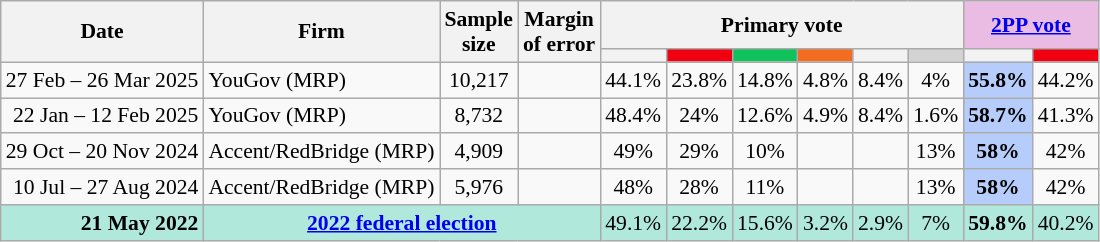<table class="nowrap wikitable tpl-blanktable" style=text-align:center;font-size:90%>
<tr>
<th rowspan=2>Date</th>
<th rowspan=2>Firm</th>
<th rowspan=2>Sample<br>size</th>
<th rowspan=2>Margin<br>of error</th>
<th colspan=6>Primary vote</th>
<th colspan=2 class=unsortable style=background:#ebbce3><a href='#'>2PP vote</a></th>
</tr>
<tr>
<th class="unsortable" style=background:></th>
<th class="unsortable" style="background:#F00011"></th>
<th class=unsortable style=background:#10C25B></th>
<th class=unsortable style=background:#f36c21></th>
<th class=unsortable style=background:></th>
<th class=unsortable style=background:lightgray></th>
<th class="unsortable" style=background:></th>
<th class="unsortable" style="background:#F00011"></th>
</tr>
<tr>
<td align=right>27 Feb – 26 Mar 2025</td>
<td align=left>YouGov (MRP)</td>
<td>10,217</td>
<td></td>
<td>44.1%</td>
<td>23.8%</td>
<td>14.8%</td>
<td>4.8%</td>
<td>8.4%</td>
<td>4%</td>
<th style="background:#B6CDFB">55.8%</th>
<td>44.2%</td>
</tr>
<tr>
<td align=right>22 Jan – 12 Feb 2025</td>
<td align=left>YouGov (MRP)</td>
<td>8,732</td>
<td></td>
<td>48.4%</td>
<td>24%</td>
<td>12.6%</td>
<td>4.9%</td>
<td>8.4%</td>
<td>1.6%</td>
<th style="background:#B6CDFB">58.7%</th>
<td>41.3%</td>
</tr>
<tr>
<td align=right>29 Oct – 20 Nov 2024</td>
<td align=left>Accent/RedBridge (MRP)</td>
<td>4,909</td>
<td></td>
<td>49%</td>
<td>29%</td>
<td>10%</td>
<td></td>
<td></td>
<td>13%</td>
<th style="background:#B6CDFB"><strong>58%</strong></th>
<td>42%</td>
</tr>
<tr>
<td align=right>10 Jul – 27 Aug 2024</td>
<td align=left>Accent/RedBridge (MRP)</td>
<td>5,976</td>
<td></td>
<td>48%</td>
<td>28%</td>
<td>11%</td>
<td></td>
<td></td>
<td>13%</td>
<th style="background:#B6CDFB">58%</th>
<td>42%</td>
</tr>
<tr style="background:#b0e9db">
<td style="text-align:right" data-sort-value="21-May-2022"><strong>21 May 2022</strong></td>
<td colspan="3" style="text-align:center"><strong><a href='#'>2022 federal election</a></strong></td>
<td>49.1%</td>
<td>22.2%</td>
<td>15.6%</td>
<td>3.2%</td>
<td>2.9%</td>
<td>7%</td>
<td><strong>59.8%</strong></td>
<td>40.2%</td>
</tr>
</table>
